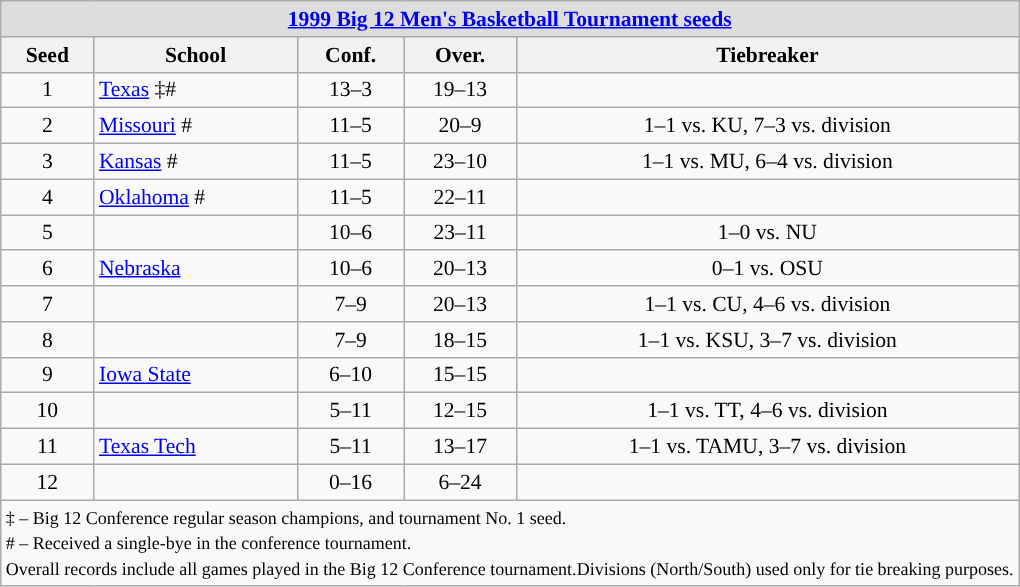<table class="wikitable" style="white-space:nowrap; font-size:90%;text-align:center">
<tr>
<td colspan="10" style="text-align:center; background:#DDDDDD; font:#000000"><strong><a href='#'>1999 Big 12 Men's Basketball Tournament seeds</a></strong></td>
</tr>
<tr bgcolor="#efefef">
<th>Seed</th>
<th>School</th>
<th>Conf.</th>
<th>Over.</th>
<th>Tiebreaker</th>
</tr>
<tr>
<td>1</td>
<td align=left><a href='#'>Texas</a> ‡#</td>
<td>13–3</td>
<td>19–13</td>
<td></td>
</tr>
<tr>
<td>2</td>
<td align=left><a href='#'>Missouri</a> #</td>
<td>11–5</td>
<td>20–9</td>
<td>1–1 vs. KU, 7–3 vs. division</td>
</tr>
<tr>
<td>3</td>
<td align=left><a href='#'>Kansas</a> #</td>
<td>11–5</td>
<td>23–10</td>
<td>1–1 vs. MU, 6–4 vs. division</td>
</tr>
<tr>
<td>4</td>
<td align=left><a href='#'>Oklahoma</a> #</td>
<td>11–5</td>
<td>22–11</td>
<td></td>
</tr>
<tr>
<td>5</td>
<td align=left></td>
<td>10–6</td>
<td>23–11</td>
<td>1–0 vs. NU</td>
</tr>
<tr>
<td>6</td>
<td align=left><a href='#'>Nebraska</a></td>
<td>10–6</td>
<td>20–13</td>
<td>0–1 vs. OSU</td>
</tr>
<tr>
<td>7</td>
<td align=left></td>
<td>7–9</td>
<td>20–13</td>
<td>1–1 vs. CU, 4–6 vs. division</td>
</tr>
<tr>
<td>8</td>
<td align=left></td>
<td>7–9</td>
<td>18–15</td>
<td>1–1 vs. KSU, 3–7 vs. division</td>
</tr>
<tr>
<td>9</td>
<td align=left><a href='#'>Iowa State</a></td>
<td>6–10</td>
<td>15–15</td>
<td></td>
</tr>
<tr>
<td>10</td>
<td align=left></td>
<td>5–11</td>
<td>12–15</td>
<td>1–1 vs. TT, 4–6 vs. division</td>
</tr>
<tr>
<td>11</td>
<td align=left><a href='#'>Texas Tech</a></td>
<td>5–11</td>
<td>13–17</td>
<td>1–1 vs. TAMU, 3–7 vs. division</td>
</tr>
<tr>
<td>12</td>
<td align=left></td>
<td>0–16</td>
<td>6–24</td>
<td></td>
</tr>
<tr>
<td colspan="10" style="text-align:left;"><small>‡ – Big 12 Conference regular season champions, and tournament No. 1 seed.<br># – Received a single-bye in the conference tournament.<br>Overall records include all games played in the Big 12 Conference tournament.</small><small>Divisions (North/South) used only for tie breaking purposes.</small></td>
</tr>
</table>
